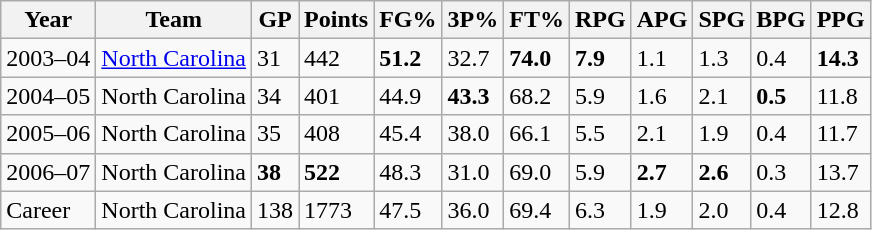<table class="wikitable">
<tr>
<th>Year</th>
<th>Team</th>
<th>GP</th>
<th>Points</th>
<th>FG%</th>
<th>3P%</th>
<th>FT%</th>
<th>RPG</th>
<th>APG</th>
<th>SPG</th>
<th>BPG</th>
<th>PPG</th>
</tr>
<tr>
<td>2003–04</td>
<td><a href='#'>North Carolina</a></td>
<td>31</td>
<td>442</td>
<td><strong>51.2</strong></td>
<td>32.7</td>
<td><strong>74.0</strong></td>
<td><strong>7.9</strong></td>
<td>1.1</td>
<td>1.3</td>
<td>0.4</td>
<td><strong>14.3</strong></td>
</tr>
<tr>
<td>2004–05</td>
<td>North Carolina</td>
<td>34</td>
<td>401</td>
<td>44.9</td>
<td><strong>43.3</strong></td>
<td>68.2</td>
<td>5.9</td>
<td>1.6</td>
<td>2.1</td>
<td><strong>0.5</strong></td>
<td>11.8</td>
</tr>
<tr>
<td>2005–06</td>
<td>North Carolina</td>
<td>35</td>
<td>408</td>
<td>45.4</td>
<td>38.0</td>
<td>66.1</td>
<td>5.5</td>
<td>2.1</td>
<td>1.9</td>
<td>0.4</td>
<td>11.7</td>
</tr>
<tr>
<td>2006–07</td>
<td>North Carolina</td>
<td><strong>38</strong></td>
<td><strong>522</strong></td>
<td>48.3</td>
<td>31.0</td>
<td>69.0</td>
<td>5.9</td>
<td><strong>2.7</strong></td>
<td><strong>2.6</strong></td>
<td>0.3</td>
<td>13.7</td>
</tr>
<tr>
<td>Career</td>
<td>North Carolina</td>
<td>138</td>
<td>1773</td>
<td>47.5</td>
<td>36.0</td>
<td>69.4</td>
<td>6.3</td>
<td>1.9</td>
<td>2.0</td>
<td>0.4</td>
<td>12.8</td>
</tr>
</table>
